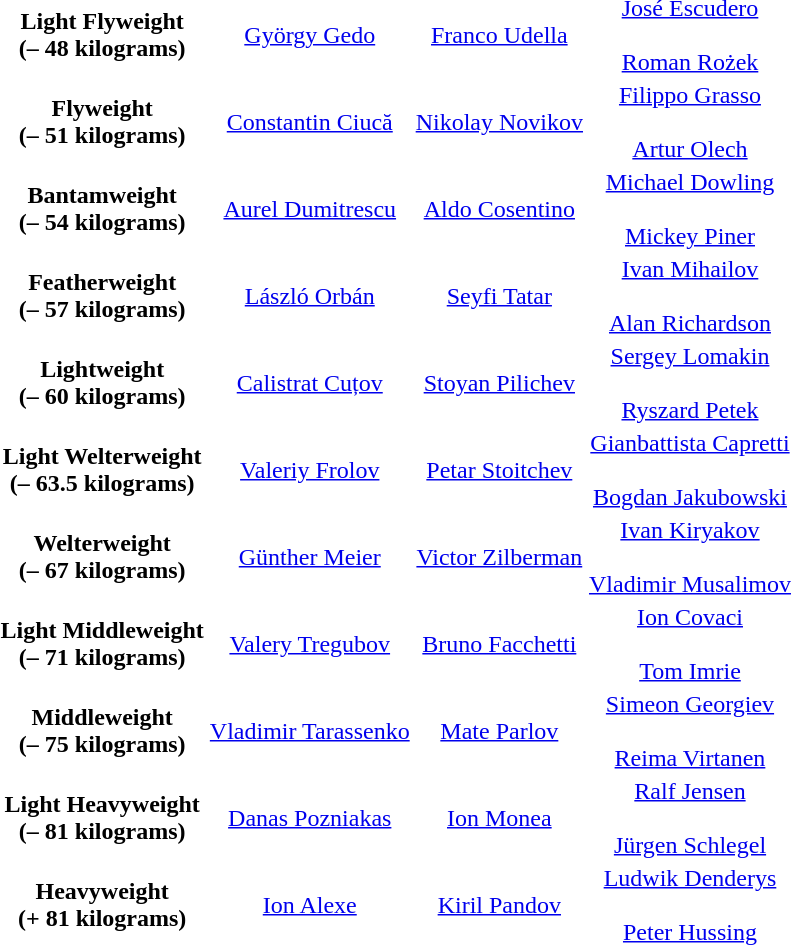<table>
<tr align="center">
<td><strong>Light Flyweight<br>(– 48 kilograms)</strong></td>
<td> <a href='#'>György Gedo</a><br></td>
<td> <a href='#'>Franco Udella</a><br></td>
<td> <a href='#'>José Escudero</a><br><br> <a href='#'>Roman Rożek</a><br></td>
</tr>
<tr align="center">
<td><strong>Flyweight<br>(– 51 kilograms)</strong></td>
<td> <a href='#'>Constantin Ciucă</a><br></td>
<td> <a href='#'>Nikolay Novikov</a><br></td>
<td> <a href='#'>Filippo Grasso</a><br><br> <a href='#'>Artur Olech</a><br></td>
</tr>
<tr align="center">
<td><strong>Bantamweight<br>(– 54 kilograms)</strong></td>
<td> <a href='#'>Aurel Dumitrescu</a><br></td>
<td> <a href='#'>Aldo Cosentino</a><br></td>
<td> <a href='#'>Michael Dowling</a><br><br> <a href='#'>Mickey Piner</a><br></td>
</tr>
<tr align="center">
<td><strong>Featherweight<br>(– 57 kilograms)</strong></td>
<td> <a href='#'>László Orbán</a><br></td>
<td> <a href='#'>Seyfi Tatar</a><br></td>
<td> <a href='#'>Ivan Mihailov</a><br><br> <a href='#'>Alan Richardson</a><br></td>
</tr>
<tr align="center">
<td><strong>Lightweight<br>(– 60 kilograms)</strong></td>
<td> <a href='#'>Calistrat Cuțov</a><br></td>
<td> <a href='#'>Stoyan Pilichev</a><br></td>
<td> <a href='#'>Sergey Lomakin</a><br><br> <a href='#'>Ryszard Petek</a><br></td>
</tr>
<tr align="center">
<td><strong>Light Welterweight<br>(– 63.5 kilograms)</strong></td>
<td> <a href='#'>Valeriy Frolov</a><br></td>
<td> <a href='#'>Petar Stoitchev</a><br></td>
<td> <a href='#'>Gianbattista Capretti</a><br><br> <a href='#'>Bogdan Jakubowski</a><br></td>
</tr>
<tr align="center">
<td><strong>Welterweight<br>(– 67 kilograms)</strong></td>
<td> <a href='#'>Günther Meier</a><br></td>
<td> <a href='#'>Victor Zilberman</a><br></td>
<td> <a href='#'>Ivan Kiryakov</a><br><br> <a href='#'>Vladimir Musalimov</a><br></td>
</tr>
<tr align="center">
<td><strong>Light Middleweight<br>(– 71 kilograms)</strong></td>
<td> <a href='#'>Valery Tregubov</a><br></td>
<td> <a href='#'>Bruno Facchetti</a><br></td>
<td> <a href='#'>Ion Covaci</a><br><br> <a href='#'>Tom Imrie</a><br></td>
</tr>
<tr align="center">
<td><strong>Middleweight<br>(– 75 kilograms)</strong></td>
<td> <a href='#'>Vladimir Tarassenko</a><br></td>
<td> <a href='#'>Mate Parlov</a><br></td>
<td> <a href='#'>Simeon Georgiev</a><br><br> <a href='#'>Reima Virtanen</a><br></td>
</tr>
<tr align="center">
<td><strong>Light Heavyweight<br>(– 81 kilograms)</strong></td>
<td> <a href='#'>Danas Pozniakas</a><br></td>
<td> <a href='#'>Ion Monea</a><br></td>
<td> <a href='#'>Ralf Jensen</a><br><br> <a href='#'>Jürgen Schlegel</a><br></td>
</tr>
<tr align="center">
<td><strong>Heavyweight<br>(+ 81 kilograms)</strong></td>
<td> <a href='#'>Ion Alexe</a><br></td>
<td> <a href='#'>Kiril Pandov</a><br></td>
<td> <a href='#'>Ludwik Denderys</a><br><br> <a href='#'>Peter Hussing</a><br></td>
</tr>
</table>
